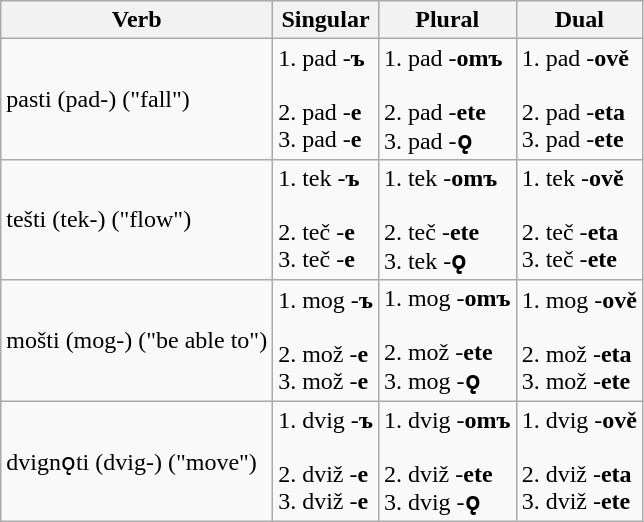<table class="wikitable">
<tr>
<th>Verb</th>
<th>Singular</th>
<th>Plural</th>
<th>Dual</th>
</tr>
<tr>
<td>pasti (pad-) ("fall")</td>
<td>1. pad -<strong>ъ</strong><br><br>2. pad -<strong>e</strong><br>
3. pad -<strong>e</strong></td>
<td>1. pad -<strong>omъ</strong><br><br>2. pad -<strong>ete</strong><br>
3. pad -<strong>ǫ</strong></td>
<td>1. pad -<strong>ově</strong><br><br>2. pad -<strong>eta</strong><br>
3. pad -<strong>ete</strong></td>
</tr>
<tr>
<td>tešti (tek-) ("flow")</td>
<td>1. tek -<strong>ъ</strong><br><br>2. teč -<strong>e</strong><br>
3. teč -<strong>e</strong></td>
<td>1. tek -<strong>omъ</strong><br><br>2. teč -<strong>ete</strong><br>
3. tek -<strong>ǫ</strong></td>
<td>1. tek -<strong>ově</strong><br><br>2. teč -<strong>eta</strong><br>
3. teč -<strong>ete</strong></td>
</tr>
<tr>
<td>mošti (mog-) ("be able to")</td>
<td>1. mog -<strong>ъ</strong><br><br>2. mož -<strong>e</strong><br>
3. mož -<strong>e</strong></td>
<td>1. mog -<strong>omъ</strong><br><br>2. mož -<strong>ete</strong><br>
3. mog -<strong>ǫ</strong></td>
<td>1. mog -<strong>ově</strong><br><br>2. mož -<strong>eta</strong><br>
3. mož -<strong>ete</strong></td>
</tr>
<tr>
<td>dvignǫti (dvig-) ("move")</td>
<td>1. dvig -<strong>ъ</strong><br><br>2. dviž -<strong>e</strong><br>
3. dviž -<strong>e</strong></td>
<td>1. dvig -<strong>omъ</strong><br><br>2. dviž -<strong>ete</strong><br>
3. dvig -<strong>ǫ</strong></td>
<td>1. dvig -<strong>ově</strong><br><br>2. dviž -<strong>eta</strong><br>
3. dviž -<strong>ete</strong></td>
</tr>
</table>
